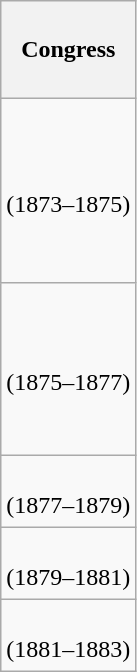<table class="wikitable" style="float:left; margin:0; margin-right:-0.5px; margin-top:14px; text-align:center;">
<tr style="white-space:nowrap; height:4.08em;">
<th>Congress</th>
</tr>
<tr style="white-space:nowrap; height:7.64em;">
<td><strong></strong><br>(1873–1875)</td>
</tr>
<tr style="white-space:nowrap; height:7.24em">
<td><strong></strong><br>(1875–1877)</td>
</tr>
<tr style="white-space:nowrap; height:3em">
<td><strong></strong><br>(1877–1879)</td>
</tr>
<tr style="white-space:nowrap; height:3em">
<td><strong></strong><br>(1879–1881)</td>
</tr>
<tr style="white-space:nowrap; height:3em">
<td><strong></strong><br>(1881–1883)</td>
</tr>
</table>
